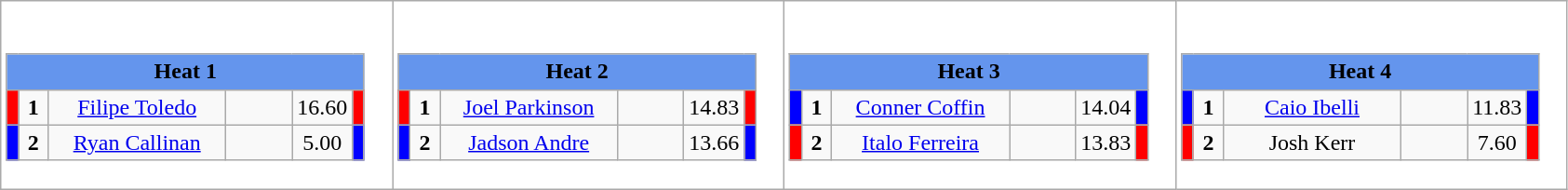<table class="wikitable" style="background:#fff;">
<tr>
<td><div><br><table class="wikitable">
<tr>
<td colspan="6"  style="text-align:center; background:#6495ed;"><strong>Heat 1</strong></td>
</tr>
<tr>
<td style="width:01px; background: #f00;"></td>
<td style="width:14px; text-align:center;"><strong>1</strong></td>
<td style="width:120px; text-align:center;"><a href='#'>Filipe Toledo</a></td>
<td style="width:40px; text-align:center;"></td>
<td style="width:20px; text-align:center;">16.60</td>
<td style="width:01px; background: #f00;"></td>
</tr>
<tr>
<td style="width:01px; background: #00f;"></td>
<td style="width:14px; text-align:center;"><strong>2</strong></td>
<td style="width:120px; text-align:center;"><a href='#'>Ryan Callinan</a></td>
<td style="width:40px; text-align:center;"></td>
<td style="width:20px; text-align:center;">5.00</td>
<td style="width:01px; background: #00f;"></td>
</tr>
</table>
</div></td>
<td><div><br><table class="wikitable">
<tr>
<td colspan="6"  style="text-align:center; background:#6495ed;"><strong>Heat 2</strong></td>
</tr>
<tr>
<td style="width:01px; background: #f00;"></td>
<td style="width:14px; text-align:center;"><strong>1</strong></td>
<td style="width:120px; text-align:center;"><a href='#'>Joel Parkinson</a></td>
<td style="width:40px; text-align:center;"></td>
<td style="width:20px; text-align:center;">14.83</td>
<td style="width:01px; background: #f00;"></td>
</tr>
<tr>
<td style="width:01px; background: #00f;"></td>
<td style="width:14px; text-align:center;"><strong>2</strong></td>
<td style="width:120px; text-align:center;"><a href='#'>Jadson Andre</a></td>
<td style="width:40px; text-align:center;"></td>
<td style="width:20px; text-align:center;">13.66</td>
<td style="width:01px; background: #00f;"></td>
</tr>
</table>
</div></td>
<td><div><br><table class="wikitable">
<tr>
<td colspan="6"  style="text-align:center; background:#6495ed;"><strong>Heat 3</strong></td>
</tr>
<tr>
<td style="width:01px; background: #00f;"></td>
<td style="width:14px; text-align:center;"><strong>1</strong></td>
<td style="width:120px; text-align:center;"><a href='#'>Conner Coffin</a></td>
<td style="width:40px; text-align:center;"></td>
<td style="width:20px; text-align:center;">14.04</td>
<td style="width:01px; background: #00f;"></td>
</tr>
<tr>
<td style="width:01px; background: #f00;"></td>
<td style="width:14px; text-align:center;"><strong>2</strong></td>
<td style="width:120px; text-align:center;"><a href='#'>Italo Ferreira</a></td>
<td style="width:40px; text-align:center;"></td>
<td style="width:20px; text-align:center;">13.83</td>
<td style="width:01px; background: #f00;"></td>
</tr>
</table>
</div></td>
<td><div><br><table class="wikitable">
<tr>
<td colspan="6"  style="text-align:center; background:#6495ed;"><strong>Heat 4</strong></td>
</tr>
<tr>
<td style="width:01px; background: #00f;"></td>
<td style="width:14px; text-align:center;"><strong>1</strong></td>
<td style="width:120px; text-align:center;"><a href='#'>Caio Ibelli</a></td>
<td style="width:40px; text-align:center;"></td>
<td style="width:20px; text-align:center;">11.83</td>
<td style="width:01px; background: #00f;"></td>
</tr>
<tr>
<td style="width:01px; background: #f00;"></td>
<td style="width:14px; text-align:center;"><strong>2</strong></td>
<td style="width:120px; text-align:center;">Josh Kerr</td>
<td style="width:40px; text-align:center;"></td>
<td style="width:20px; text-align:center;">7.60</td>
<td style="width:01px; background: #f00;"></td>
</tr>
</table>
</div></td>
</tr>
</table>
